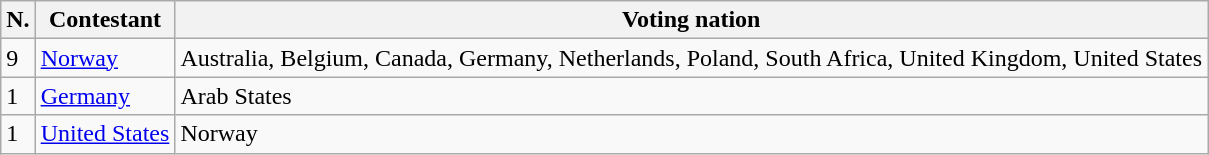<table class="wikitable">
<tr>
<th>N.</th>
<th>Contestant</th>
<th>Voting nation</th>
</tr>
<tr>
<td>9</td>
<td><a href='#'>Norway</a></td>
<td>Australia, Belgium, Canada, Germany, Netherlands, Poland, South Africa, United Kingdom, United States</td>
</tr>
<tr>
<td>1</td>
<td><a href='#'>Germany</a></td>
<td>Arab States</td>
</tr>
<tr>
<td>1</td>
<td><a href='#'>United States</a></td>
<td>Norway</td>
</tr>
</table>
